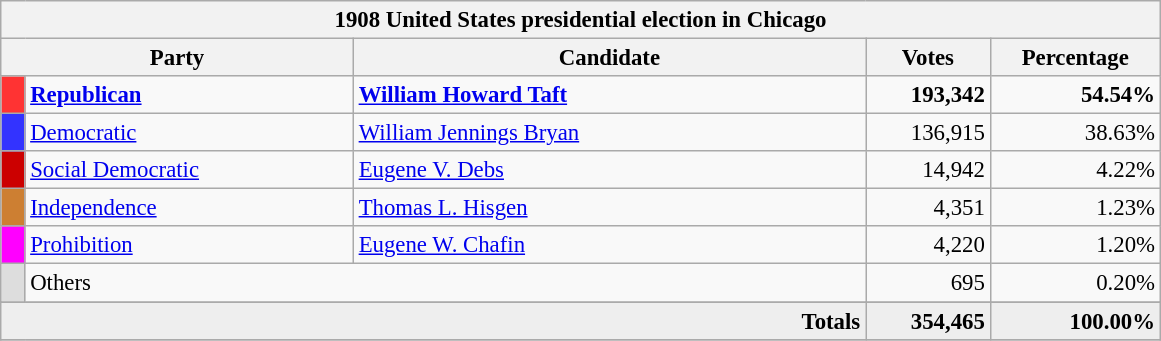<table class="wikitable" style="font-size: 95%;">
<tr>
<th colspan="6">1908 United States presidential election in Chicago</th>
</tr>
<tr>
<th colspan="2" style="width: 15em">Party</th>
<th style="width: 22em">Candidate</th>
<th style="width: 5em">Votes</th>
<th style="width: 7em">Percentage</th>
</tr>
<tr>
<th style="background-color:#FF3333; width: 3px"></th>
<td style="width: 130px"><strong><a href='#'>Republican</a></strong></td>
<td><strong><a href='#'>William Howard Taft</a></strong></td>
<td align="right"><strong>193,342</strong></td>
<td align="right"><strong>54.54%</strong></td>
</tr>
<tr>
<th style="background-color:#3333FF; width: 3px"></th>
<td style="width: 130px"><a href='#'>Democratic</a></td>
<td><a href='#'>William Jennings Bryan</a></td>
<td align="right">136,915</td>
<td align="right">38.63%</td>
</tr>
<tr>
<th style="background-color:#c00; width: 3px"></th>
<td style="width: 130px"><a href='#'>Social Democratic</a></td>
<td><a href='#'>Eugene V. Debs</a></td>
<td align="right">14,942</td>
<td align="right">4.22%</td>
</tr>
<tr>
<th style="background-color:#CD7F32; width: 3px"></th>
<td style="width: 130px"><a href='#'>Independence</a></td>
<td><a href='#'>Thomas L. Hisgen</a></td>
<td align="right">4,351</td>
<td align="right">1.23%</td>
</tr>
<tr>
<th style="background-color:#FF00FF; width: 3px"></th>
<td style="width: 130px"><a href='#'>Prohibition</a></td>
<td><a href='#'>Eugene W. Chafin</a></td>
<td align="right">4,220</td>
<td align="right">1.20%</td>
</tr>
<tr>
<th style="background-color:#DDDDDD; width: 3px"></th>
<td colspan=2 style="width: 130px">Others</td>
<td align="right">695</td>
<td align="right">0.20%</td>
</tr>
<tr>
</tr>
<tr bgcolor="#EEEEEE">
<td colspan="3" align="right"><strong>Totals</strong></td>
<td align="right"><strong>354,465</strong></td>
<td align="right"><strong>100.00%</strong></td>
</tr>
<tr bgcolor="#EEEEEE">
</tr>
</table>
